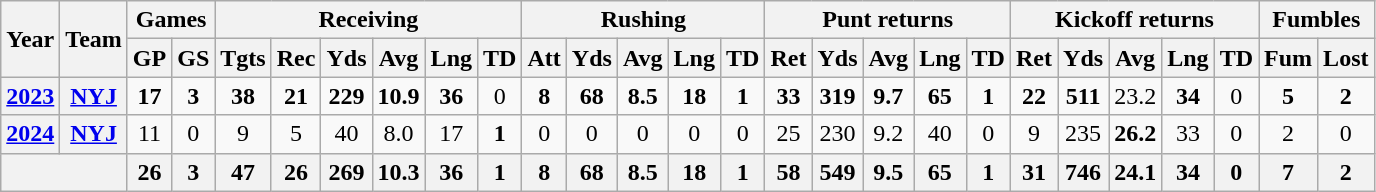<table class="wikitable" style="text-align: center;">
<tr>
<th rowspan="2">Year</th>
<th rowspan="2">Team</th>
<th colspan="2">Games</th>
<th colspan="6">Receiving</th>
<th colspan="5">Rushing</th>
<th colspan="5">Punt returns</th>
<th colspan="5">Kickoff returns</th>
<th colspan="2">Fumbles</th>
</tr>
<tr>
<th>GP</th>
<th>GS</th>
<th>Tgts</th>
<th>Rec</th>
<th>Yds</th>
<th>Avg</th>
<th>Lng</th>
<th>TD</th>
<th>Att</th>
<th>Yds</th>
<th>Avg</th>
<th>Lng</th>
<th>TD</th>
<th>Ret</th>
<th>Yds</th>
<th>Avg</th>
<th>Lng</th>
<th>TD</th>
<th>Ret</th>
<th>Yds</th>
<th>Avg</th>
<th>Lng</th>
<th>TD</th>
<th>Fum</th>
<th>Lost</th>
</tr>
<tr>
<th><a href='#'>2023</a></th>
<th><a href='#'>NYJ</a></th>
<td><strong>17</strong></td>
<td><strong>3</strong></td>
<td><strong>38</strong></td>
<td><strong>21</strong></td>
<td><strong>229</strong></td>
<td><strong>10.9</strong></td>
<td><strong>36</strong></td>
<td>0</td>
<td><strong>8</strong></td>
<td><strong>68</strong></td>
<td><strong>8.5</strong></td>
<td><strong>18</strong></td>
<td><strong>1</strong></td>
<td><strong>33</strong></td>
<td><strong>319</strong></td>
<td><strong>9.7</strong></td>
<td><strong>65</strong></td>
<td><strong>1</strong></td>
<td><strong>22</strong></td>
<td><strong>511</strong></td>
<td>23.2</td>
<td><strong>34</strong></td>
<td>0</td>
<td><strong>5</strong></td>
<td><strong>2</strong></td>
</tr>
<tr>
<th><a href='#'>2024</a></th>
<th><a href='#'>NYJ</a></th>
<td>11</td>
<td>0</td>
<td>9</td>
<td>5</td>
<td>40</td>
<td>8.0</td>
<td>17</td>
<td><strong>1</strong></td>
<td>0</td>
<td>0</td>
<td>0</td>
<td>0</td>
<td>0</td>
<td>25</td>
<td>230</td>
<td>9.2</td>
<td>40</td>
<td>0</td>
<td>9</td>
<td>235</td>
<td><strong>26.2</strong></td>
<td>33</td>
<td>0</td>
<td>2</td>
<td>0</td>
</tr>
<tr>
<th colspan="2"></th>
<th>26</th>
<th>3</th>
<th>47</th>
<th>26</th>
<th>269</th>
<th>10.3</th>
<th>36</th>
<th>1</th>
<th>8</th>
<th>68</th>
<th>8.5</th>
<th>18</th>
<th>1</th>
<th>58</th>
<th>549</th>
<th>9.5</th>
<th>65</th>
<th>1</th>
<th>31</th>
<th>746</th>
<th>24.1</th>
<th>34</th>
<th>0</th>
<th>7</th>
<th>2</th>
</tr>
</table>
